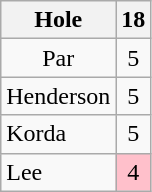<table class="wikitable" style="text-align:center">
<tr>
<th>Hole</th>
<th>18</th>
</tr>
<tr>
<td>Par</td>
<td>5</td>
</tr>
<tr>
<td align=left> Henderson</td>
<td>5</td>
</tr>
<tr>
<td align=left> Korda</td>
<td>5</td>
</tr>
<tr>
<td align=left> Lee</td>
<td style="background: Pink;">4</td>
</tr>
</table>
